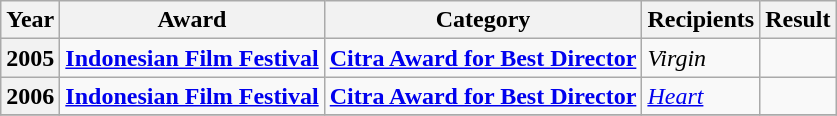<table class="wikitable sortable">
<tr>
<th>Year</th>
<th>Award</th>
<th>Category</th>
<th>Recipients</th>
<th>Result</th>
</tr>
<tr>
<th>2005</th>
<td><strong><a href='#'>Indonesian Film Festival</a></strong></td>
<td><strong><a href='#'>Citra Award for Best Director</a></strong></td>
<td><em>Virgin</em></td>
<td></td>
</tr>
<tr>
<th>2006</th>
<td><strong><a href='#'>Indonesian Film Festival</a></strong></td>
<td><strong><a href='#'>Citra Award for Best Director</a></strong></td>
<td><em><a href='#'>Heart</a></em></td>
<td></td>
</tr>
<tr>
</tr>
</table>
